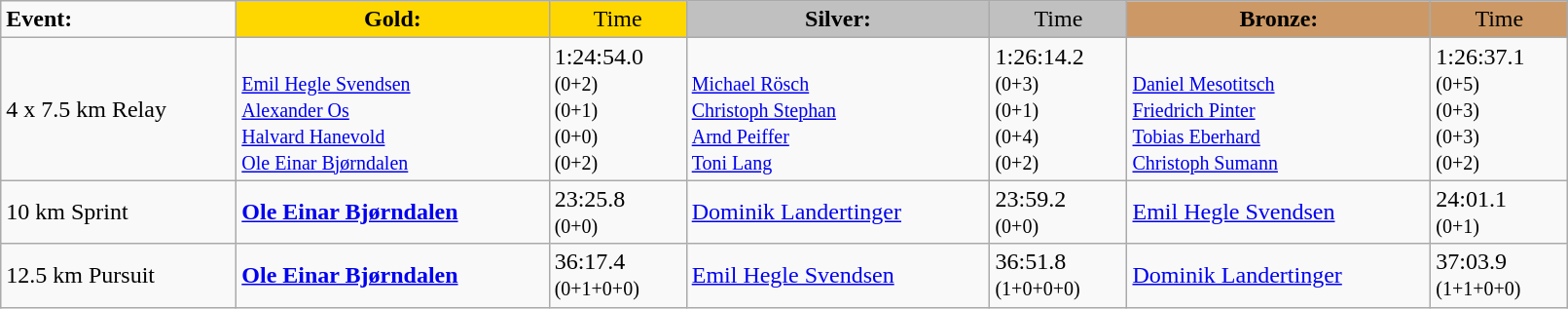<table class="wikitable" width=85%>
<tr>
<td><strong>Event:</strong></td>
<td style="text-align:center;background-color:gold;"><strong>Gold:</strong></td>
<td style="text-align:center;background-color:gold;">Time</td>
<td style="text-align:center;background-color:silver;"><strong>Silver:</strong></td>
<td style="text-align:center;background-color:silver;">Time</td>
<td style="text-align:center;background-color:#CC9966;"><strong>Bronze:</strong></td>
<td style="text-align:center;background-color:#CC9966;">Time</td>
</tr>
<tr>
<td>4 x 7.5 km Relay<br></td>
<td><strong></strong><br><small><a href='#'>Emil Hegle Svendsen</a><br><a href='#'>Alexander Os</a><br><a href='#'>Halvard Hanevold</a><br><a href='#'>Ole Einar Bjørndalen</a></small></td>
<td>1:24:54.0<br><small>(0+2)<br>(0+1)<br>(0+0)<br>(0+2)</small></td>
<td><br><small><a href='#'>Michael Rösch</a><br><a href='#'>Christoph Stephan</a><br><a href='#'>Arnd Peiffer</a><br><a href='#'>Toni Lang</a></small></td>
<td>1:26:14.2 <br><small>(0+3)<br>(0+1)<br>(0+4)<br>(0+2)</small></td>
<td><br><small><a href='#'>Daniel Mesotitsch</a><br><a href='#'>Friedrich Pinter</a><br><a href='#'>Tobias Eberhard</a><br><a href='#'>Christoph Sumann</a></small></td>
<td>1:26:37.1<br><small>(0+5)<br>(0+3)<br>(0+3)<br>(0+2)</small></td>
</tr>
<tr>
<td>10 km Sprint<br></td>
<td><strong><a href='#'>Ole Einar Bjørndalen</a></strong><br><small></small></td>
<td>23:25.8<br><small>(0+0)</small></td>
<td><a href='#'>Dominik Landertinger</a><br><small></small></td>
<td>23:59.2<br><small>(0+0)</small></td>
<td><a href='#'>Emil Hegle Svendsen</a><br><small></small></td>
<td>24:01.1<br><small>(0+1)</small></td>
</tr>
<tr>
<td>12.5 km Pursuit<br></td>
<td><strong><a href='#'>Ole Einar Bjørndalen</a></strong><br><small></small></td>
<td>36:17.4<br><small>(0+1+0+0)</small></td>
<td><a href='#'>Emil Hegle Svendsen</a><br><small></small></td>
<td>36:51.8<br><small>(1+0+0+0)</small></td>
<td><a href='#'>Dominik Landertinger</a><br><small></small></td>
<td>37:03.9<br><small>(1+1+0+0)</small></td>
</tr>
</table>
